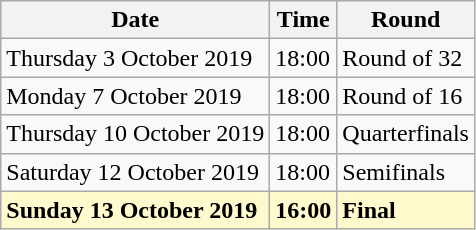<table class="wikitable">
<tr>
<th>Date</th>
<th>Time</th>
<th>Round</th>
</tr>
<tr>
<td>Thursday 3 October 2019</td>
<td>18:00</td>
<td>Round of 32</td>
</tr>
<tr>
<td>Monday 7 October 2019</td>
<td>18:00</td>
<td>Round of 16</td>
</tr>
<tr>
<td>Thursday 10 October 2019</td>
<td>18:00</td>
<td>Quarterfinals</td>
</tr>
<tr>
<td>Saturday 12 October 2019</td>
<td>18:00</td>
<td>Semifinals</td>
</tr>
<tr>
<td style=background:lemonchiffon><strong>Sunday 13 October 2019</strong></td>
<td style=background:lemonchiffon><strong>16:00</strong></td>
<td style=background:lemonchiffon><strong>Final</strong></td>
</tr>
</table>
